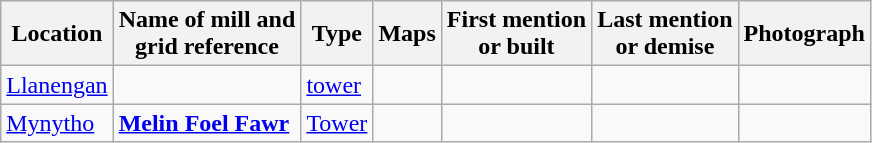<table class="wikitable">
<tr>
<th>Location</th>
<th>Name of mill and<br>grid reference</th>
<th>Type</th>
<th>Maps</th>
<th>First mention<br>or built</th>
<th>Last mention<br> or demise</th>
<th>Photograph</th>
</tr>
<tr>
<td><a href='#'>Llanengan</a></td>
<td></td>
<td><a href='#'>tower</a></td>
<td></td>
<td></td>
<td></td>
<td></td>
</tr>
<tr>
<td><a href='#'>Mynytho</a></td>
<td><strong><a href='#'>Melin Foel Fawr</a></strong><br></td>
<td><a href='#'>Tower</a></td>
<td></td>
<td></td>
<td></td>
<td></td>
</tr>
</table>
